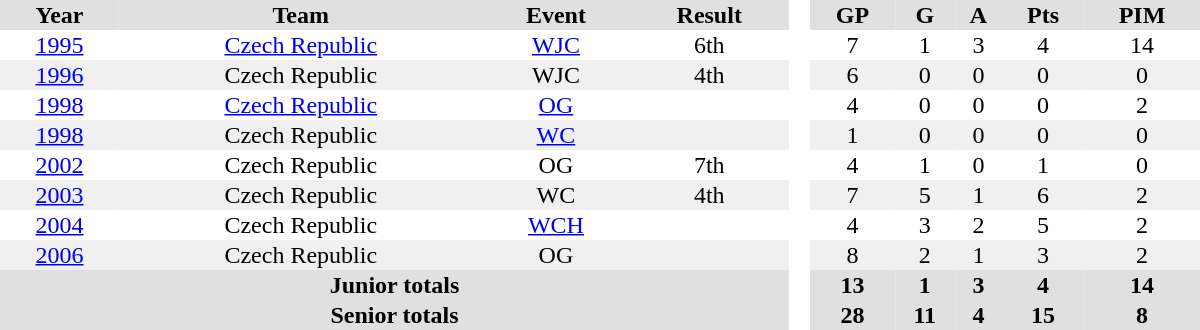<table border="0" cellpadding="1" cellspacing="0" style="text-align:center; width:50em">
<tr ALIGN="center" bgcolor="#e0e0e0">
<th>Year</th>
<th>Team</th>
<th>Event</th>
<th>Result</th>
<th rowspan="99" bgcolor="#ffffff"> </th>
<th>GP</th>
<th>G</th>
<th>A</th>
<th>Pts</th>
<th>PIM</th>
</tr>
<tr>
<td><a href='#'>1995</a></td>
<td><a href='#'>Czech Republic</a></td>
<td><a href='#'>WJC</a></td>
<td>6th</td>
<td>7</td>
<td>1</td>
<td>3</td>
<td>4</td>
<td>14</td>
</tr>
<tr bgcolor="#f0f0f0">
<td><a href='#'>1996</a></td>
<td>Czech Republic</td>
<td>WJC</td>
<td>4th</td>
<td>6</td>
<td>0</td>
<td>0</td>
<td>0</td>
<td>0</td>
</tr>
<tr>
<td><a href='#'>1998</a></td>
<td><a href='#'>Czech Republic</a></td>
<td><a href='#'>OG</a></td>
<td></td>
<td>4</td>
<td>0</td>
<td>0</td>
<td>0</td>
<td>2</td>
</tr>
<tr bgcolor="#f0f0f0">
<td><a href='#'>1998</a></td>
<td>Czech Republic</td>
<td><a href='#'>WC</a></td>
<td></td>
<td>1</td>
<td>0</td>
<td>0</td>
<td>0</td>
<td>0</td>
</tr>
<tr>
<td><a href='#'>2002</a></td>
<td>Czech Republic</td>
<td>OG</td>
<td>7th</td>
<td>4</td>
<td>1</td>
<td>0</td>
<td>1</td>
<td>0</td>
</tr>
<tr bgcolor="#f0f0f0">
<td><a href='#'>2003</a></td>
<td>Czech Republic</td>
<td>WC</td>
<td>4th</td>
<td>7</td>
<td>5</td>
<td>1</td>
<td>6</td>
<td>2</td>
</tr>
<tr>
<td><a href='#'>2004</a></td>
<td>Czech Republic</td>
<td><a href='#'>WCH</a></td>
<td></td>
<td>4</td>
<td>3</td>
<td>2</td>
<td>5</td>
<td>2</td>
</tr>
<tr bgcolor="#f0f0f0">
<td><a href='#'>2006</a></td>
<td>Czech Republic</td>
<td>OG</td>
<td></td>
<td>8</td>
<td>2</td>
<td>1</td>
<td>3</td>
<td>2</td>
</tr>
<tr bgcolor="#e0e0e0">
<th colspan="4">Junior totals</th>
<th>13</th>
<th>1</th>
<th>3</th>
<th>4</th>
<th>14</th>
</tr>
<tr bgcolor="#e0e0e0">
<th colspan="4">Senior totals</th>
<th>28</th>
<th>11</th>
<th>4</th>
<th>15</th>
<th>8</th>
</tr>
</table>
